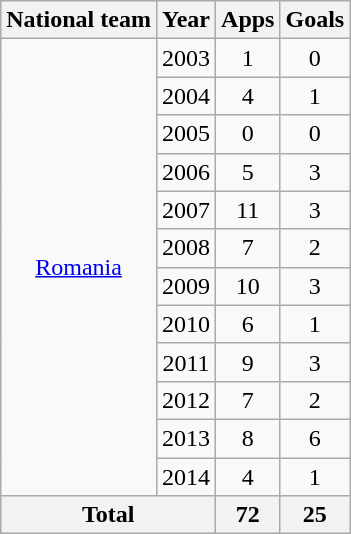<table class="wikitable" style="text-align:center">
<tr>
<th>National team</th>
<th>Year</th>
<th>Apps</th>
<th>Goals</th>
</tr>
<tr>
<td rowspan="12"><a href='#'>Romania</a></td>
<td>2003</td>
<td>1</td>
<td>0</td>
</tr>
<tr>
<td>2004</td>
<td>4</td>
<td>1</td>
</tr>
<tr>
<td>2005</td>
<td>0</td>
<td>0</td>
</tr>
<tr>
<td>2006</td>
<td>5</td>
<td>3</td>
</tr>
<tr>
<td>2007</td>
<td>11</td>
<td>3</td>
</tr>
<tr>
<td>2008</td>
<td>7</td>
<td>2</td>
</tr>
<tr>
<td>2009</td>
<td>10</td>
<td>3</td>
</tr>
<tr>
<td>2010</td>
<td>6</td>
<td>1</td>
</tr>
<tr>
<td>2011</td>
<td>9</td>
<td>3</td>
</tr>
<tr>
<td>2012</td>
<td>7</td>
<td>2</td>
</tr>
<tr>
<td>2013</td>
<td>8</td>
<td>6</td>
</tr>
<tr>
<td>2014</td>
<td>4</td>
<td>1</td>
</tr>
<tr>
<th colspan="2">Total</th>
<th>72</th>
<th>25</th>
</tr>
</table>
